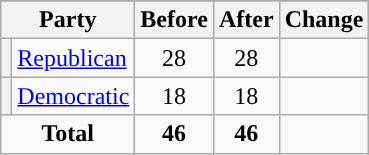<table class="wikitable" style="text-align:center;">
<tr>
</tr>
<tr>
<th colspan=2>Party</th>
<th>Before</th>
<th>After</th>
<th>Change</th>
</tr>
<tr>
<th style="background-color:"></th>
<td style="text-align:left;"><a href='#'>Republican</a></td>
<td>28</td>
<td>28</td>
<td></td>
</tr>
<tr>
<th style="background-color:"></th>
<td style="text-align:left;"><a href='#'>Democratic</a></td>
<td>18</td>
<td>18</td>
<td></td>
</tr>
<tr>
<td colspan=2><strong>Total</strong></td>
<td><strong>46</strong></td>
<td><strong>46</strong></td>
<td></td>
</tr>
</table>
